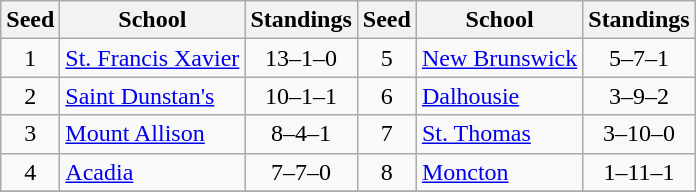<table class="wikitable">
<tr>
<th>Seed</th>
<th>School</th>
<th>Standings</th>
<th>Seed</th>
<th>School</th>
<th>Standings</th>
</tr>
<tr>
<td align=center>1</td>
<td><a href='#'>St. Francis Xavier</a></td>
<td align=center>13–1–0</td>
<td align=center>5</td>
<td><a href='#'>New Brunswick</a></td>
<td align=center>5–7–1</td>
</tr>
<tr>
<td align=center>2</td>
<td><a href='#'>Saint Dunstan's</a></td>
<td align=center>10–1–1</td>
<td align=center>6</td>
<td><a href='#'>Dalhousie</a></td>
<td align=center>3–9–2</td>
</tr>
<tr>
<td align=center>3</td>
<td><a href='#'>Mount Allison</a></td>
<td align=center>8–4–1</td>
<td align=center>7</td>
<td><a href='#'>St. Thomas</a></td>
<td align=center>3–10–0</td>
</tr>
<tr>
<td align=center>4</td>
<td><a href='#'>Acadia</a></td>
<td align=center>7–7–0</td>
<td align=center>8</td>
<td><a href='#'>Moncton</a></td>
<td align=center>1–11–1</td>
</tr>
<tr>
</tr>
</table>
